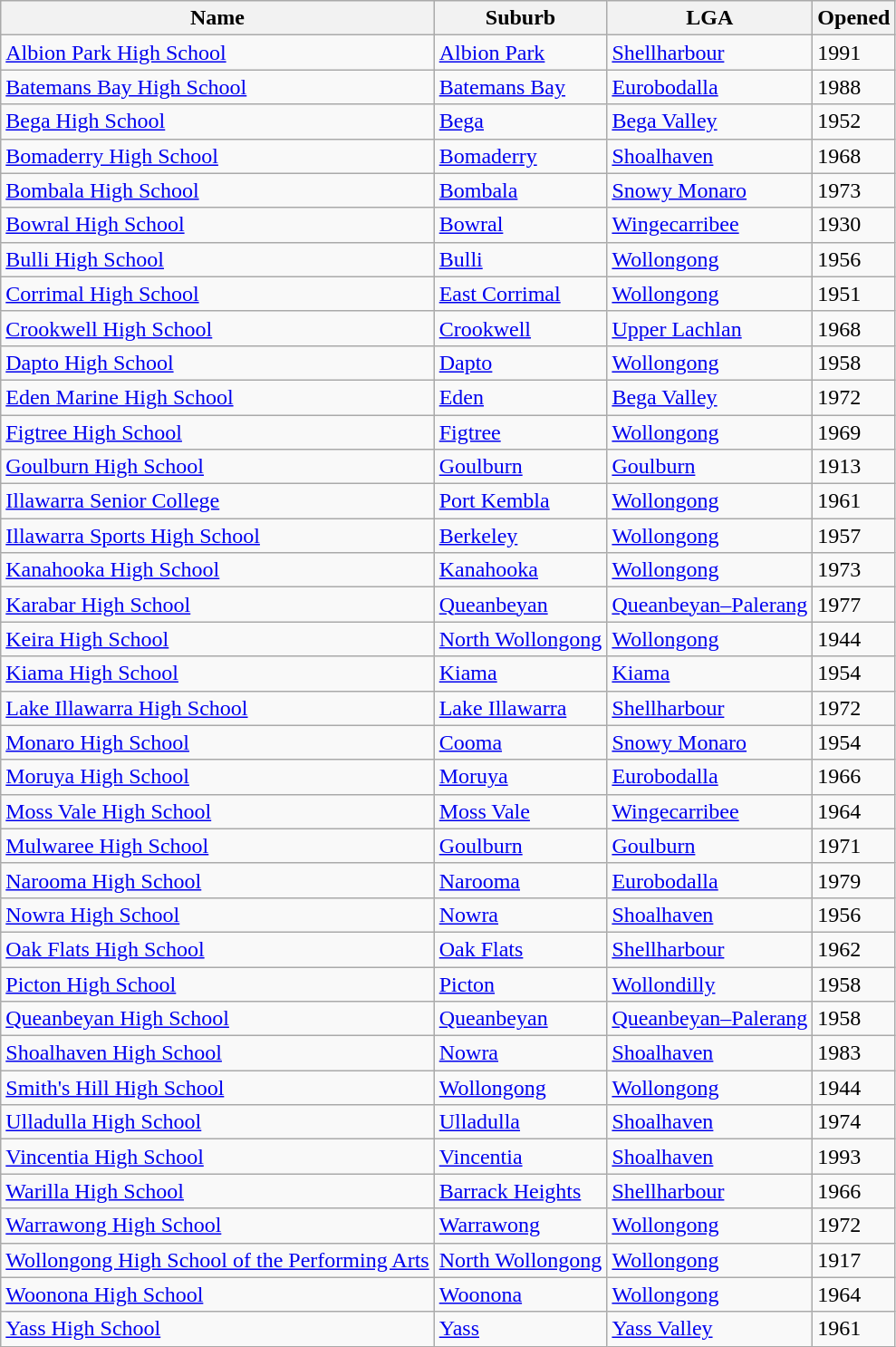<table class="wikitable sortable">
<tr>
<th>Name</th>
<th>Suburb</th>
<th>LGA</th>
<th>Opened</th>
</tr>
<tr>
<td><a href='#'>Albion Park High School</a></td>
<td><a href='#'>Albion Park</a></td>
<td><a href='#'>Shellharbour</a></td>
<td>1991</td>
</tr>
<tr>
<td><a href='#'>Batemans Bay High School</a></td>
<td><a href='#'>Batemans Bay</a></td>
<td><a href='#'>Eurobodalla</a></td>
<td>1988</td>
</tr>
<tr>
<td><a href='#'>Bega High School</a></td>
<td><a href='#'>Bega</a></td>
<td><a href='#'>Bega Valley</a></td>
<td>1952</td>
</tr>
<tr>
<td><a href='#'>Bomaderry High School</a></td>
<td><a href='#'>Bomaderry</a></td>
<td><a href='#'>Shoalhaven</a></td>
<td>1968</td>
</tr>
<tr>
<td><a href='#'>Bombala High School</a></td>
<td><a href='#'>Bombala</a></td>
<td><a href='#'>Snowy Monaro</a></td>
<td>1973</td>
</tr>
<tr>
<td><a href='#'>Bowral High School</a></td>
<td><a href='#'>Bowral</a></td>
<td><a href='#'>Wingecarribee</a></td>
<td>1930</td>
</tr>
<tr>
<td><a href='#'>Bulli High School</a></td>
<td><a href='#'>Bulli</a></td>
<td><a href='#'>Wollongong</a></td>
<td>1956</td>
</tr>
<tr>
<td><a href='#'>Corrimal High School</a></td>
<td><a href='#'>East Corrimal</a></td>
<td><a href='#'>Wollongong</a></td>
<td>1951</td>
</tr>
<tr>
<td><a href='#'>Crookwell High School</a></td>
<td><a href='#'>Crookwell</a></td>
<td><a href='#'>Upper Lachlan</a></td>
<td>1968</td>
</tr>
<tr>
<td><a href='#'>Dapto High School</a></td>
<td><a href='#'>Dapto</a></td>
<td><a href='#'>Wollongong</a></td>
<td>1958</td>
</tr>
<tr>
<td><a href='#'>Eden Marine High School</a></td>
<td><a href='#'>Eden</a></td>
<td><a href='#'>Bega Valley</a></td>
<td>1972</td>
</tr>
<tr>
<td><a href='#'>Figtree High School</a></td>
<td><a href='#'>Figtree</a></td>
<td><a href='#'>Wollongong</a></td>
<td>1969</td>
</tr>
<tr>
<td><a href='#'>Goulburn High School</a></td>
<td><a href='#'>Goulburn</a></td>
<td><a href='#'>Goulburn</a></td>
<td>1913</td>
</tr>
<tr>
<td><a href='#'>Illawarra Senior College</a></td>
<td><a href='#'>Port Kembla</a></td>
<td><a href='#'>Wollongong</a></td>
<td>1961</td>
</tr>
<tr>
<td><a href='#'>Illawarra Sports High School</a></td>
<td><a href='#'>Berkeley</a></td>
<td><a href='#'>Wollongong</a></td>
<td>1957</td>
</tr>
<tr>
<td><a href='#'>Kanahooka High School</a></td>
<td><a href='#'>Kanahooka</a></td>
<td><a href='#'>Wollongong</a></td>
<td>1973</td>
</tr>
<tr>
<td><a href='#'>Karabar High School</a></td>
<td><a href='#'>Queanbeyan</a></td>
<td><a href='#'>Queanbeyan–Palerang</a></td>
<td>1977</td>
</tr>
<tr>
<td><a href='#'>Keira High School</a></td>
<td><a href='#'>North Wollongong</a></td>
<td><a href='#'>Wollongong</a></td>
<td>1944</td>
</tr>
<tr>
<td><a href='#'>Kiama High School</a></td>
<td><a href='#'>Kiama</a></td>
<td><a href='#'>Kiama</a></td>
<td>1954</td>
</tr>
<tr>
<td><a href='#'>Lake Illawarra High School</a></td>
<td><a href='#'>Lake Illawarra</a></td>
<td><a href='#'>Shellharbour</a></td>
<td>1972</td>
</tr>
<tr>
<td><a href='#'>Monaro High School</a></td>
<td><a href='#'>Cooma</a></td>
<td><a href='#'>Snowy Monaro</a></td>
<td>1954</td>
</tr>
<tr>
<td><a href='#'>Moruya High School</a></td>
<td><a href='#'>Moruya</a></td>
<td><a href='#'>Eurobodalla</a></td>
<td>1966</td>
</tr>
<tr>
<td><a href='#'>Moss Vale High School</a></td>
<td><a href='#'>Moss Vale</a></td>
<td><a href='#'>Wingecarribee</a></td>
<td>1964</td>
</tr>
<tr>
<td><a href='#'>Mulwaree High School</a></td>
<td><a href='#'>Goulburn</a></td>
<td><a href='#'>Goulburn</a></td>
<td>1971</td>
</tr>
<tr>
<td><a href='#'>Narooma High School</a></td>
<td><a href='#'>Narooma</a></td>
<td><a href='#'>Eurobodalla</a></td>
<td>1979</td>
</tr>
<tr>
<td><a href='#'>Nowra High School</a></td>
<td><a href='#'>Nowra</a></td>
<td><a href='#'>Shoalhaven</a></td>
<td>1956</td>
</tr>
<tr>
<td><a href='#'>Oak Flats High School</a></td>
<td><a href='#'>Oak Flats</a></td>
<td><a href='#'>Shellharbour</a></td>
<td>1962</td>
</tr>
<tr>
<td><a href='#'>Picton High School</a></td>
<td><a href='#'>Picton</a></td>
<td><a href='#'>Wollondilly</a></td>
<td>1958</td>
</tr>
<tr>
<td><a href='#'>Queanbeyan High School</a></td>
<td><a href='#'>Queanbeyan</a></td>
<td><a href='#'>Queanbeyan–Palerang</a></td>
<td>1958</td>
</tr>
<tr>
<td><a href='#'>Shoalhaven High School</a></td>
<td><a href='#'>Nowra</a></td>
<td><a href='#'>Shoalhaven</a></td>
<td>1983</td>
</tr>
<tr>
<td><a href='#'>Smith's Hill High School</a></td>
<td><a href='#'>Wollongong</a></td>
<td><a href='#'>Wollongong</a></td>
<td>1944</td>
</tr>
<tr>
<td><a href='#'>Ulladulla High School</a></td>
<td><a href='#'>Ulladulla</a></td>
<td><a href='#'>Shoalhaven</a></td>
<td>1974</td>
</tr>
<tr>
<td><a href='#'>Vincentia High School</a></td>
<td><a href='#'>Vincentia</a></td>
<td><a href='#'>Shoalhaven</a></td>
<td>1993</td>
</tr>
<tr>
<td><a href='#'>Warilla High School</a></td>
<td><a href='#'>Barrack Heights</a></td>
<td><a href='#'>Shellharbour</a></td>
<td>1966</td>
</tr>
<tr>
<td><a href='#'>Warrawong High School</a></td>
<td><a href='#'>Warrawong</a></td>
<td><a href='#'>Wollongong</a></td>
<td>1972</td>
</tr>
<tr>
<td><a href='#'>Wollongong High School of the Performing Arts</a></td>
<td><a href='#'>North Wollongong</a></td>
<td><a href='#'>Wollongong</a></td>
<td>1917</td>
</tr>
<tr>
<td><a href='#'>Woonona High School</a></td>
<td><a href='#'>Woonona</a></td>
<td><a href='#'>Wollongong</a></td>
<td>1964</td>
</tr>
<tr>
<td><a href='#'>Yass High School</a></td>
<td><a href='#'>Yass</a></td>
<td><a href='#'>Yass Valley</a></td>
<td>1961</td>
</tr>
</table>
